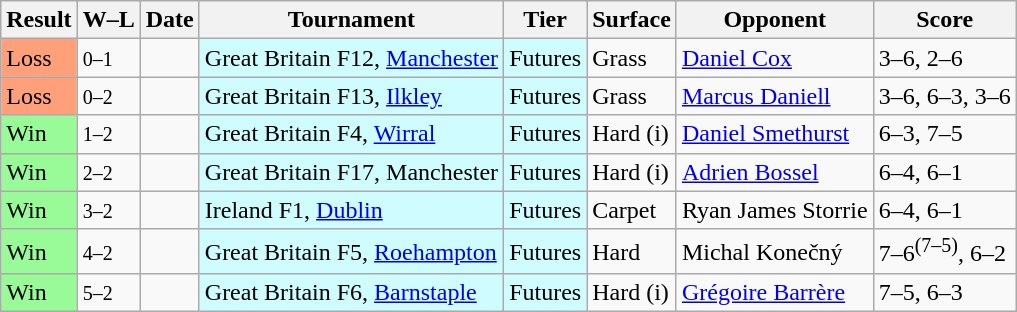<table class="sortable wikitable">
<tr>
<th>Result</th>
<th class="unsortable">W–L</th>
<th>Date</th>
<th>Tournament</th>
<th>Tier</th>
<th>Surface</th>
<th>Opponent</th>
<th class="unsortable">Score</th>
</tr>
<tr>
<td bgcolor=FFA07A>Loss</td>
<td><small>0–1</small></td>
<td></td>
<td style="background:#cffcff;">Great Britain F12, <a href='#'>Manchester</a></td>
<td style="background:#cffcff;">Futures</td>
<td>Grass</td>
<td> <a href='#'>Daniel Cox</a></td>
<td>3–6, 2–6</td>
</tr>
<tr>
<td bgcolor=FFA07A>Loss</td>
<td><small>0–2</small></td>
<td></td>
<td style="background:#cffcff;">Great Britain F13, <a href='#'>Ilkley</a></td>
<td style="background:#cffcff;">Futures</td>
<td>Grass</td>
<td> <a href='#'>Marcus Daniell</a></td>
<td>3–6, 6–3, 3–6</td>
</tr>
<tr>
<td bgcolor=98FB98>Win</td>
<td><small>1–2</small></td>
<td></td>
<td style="background:#cffcff;">Great Britain F4, <a href='#'>Wirral</a></td>
<td style="background:#cffcff;">Futures</td>
<td>Hard (i)</td>
<td> <a href='#'>Daniel Smethurst</a></td>
<td>6–3, 7–5</td>
</tr>
<tr>
<td bgcolor=98FB98>Win</td>
<td><small>2–2</small></td>
<td></td>
<td style="background:#cffcff;">Great Britain F17, Manchester</td>
<td style="background:#cffcff;">Futures</td>
<td>Hard (i)</td>
<td> <a href='#'>Adrien Bossel</a></td>
<td>6–4, 6–1</td>
</tr>
<tr>
<td bgcolor=98FB98>Win</td>
<td><small>3–2</small></td>
<td></td>
<td style="background:#cffcff;">Ireland F1, <a href='#'>Dublin</a></td>
<td style="background:#cffcff;">Futures</td>
<td>Carpet</td>
<td> Ryan James Storrie</td>
<td>6–4, 6–1</td>
</tr>
<tr>
<td bgcolor=98FB98>Win</td>
<td><small>4–2</small></td>
<td></td>
<td style="background:#cffcff;">Great Britain F5, <a href='#'>Roehampton</a></td>
<td style="background:#cffcff;">Futures</td>
<td>Hard</td>
<td> Michal Konečný</td>
<td>7–6<sup>(7–5)</sup>, 6–2</td>
</tr>
<tr>
<td bgcolor=98FB98>Win</td>
<td><small>5–2</small></td>
<td></td>
<td style="background:#cffcff;">Great Britain F6, <a href='#'>Barnstaple</a></td>
<td style="background:#cffcff;">Futures</td>
<td>Hard (i)</td>
<td> <a href='#'>Grégoire Barrère</a></td>
<td>7–5, 6–3</td>
</tr>
</table>
